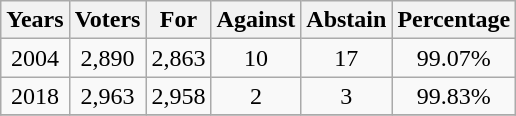<table class="wikitable" style="text-align: center;">
<tr>
<th>Years</th>
<th>Voters</th>
<th>For</th>
<th>Against</th>
<th>Abstain</th>
<th>Percentage</th>
</tr>
<tr>
<td>2004</td>
<td>2,890</td>
<td>2,863</td>
<td>10</td>
<td>17</td>
<td>99.07%</td>
</tr>
<tr>
<td>2018</td>
<td>2,963</td>
<td>2,958</td>
<td>2</td>
<td>3</td>
<td>99.83%</td>
</tr>
<tr>
</tr>
</table>
